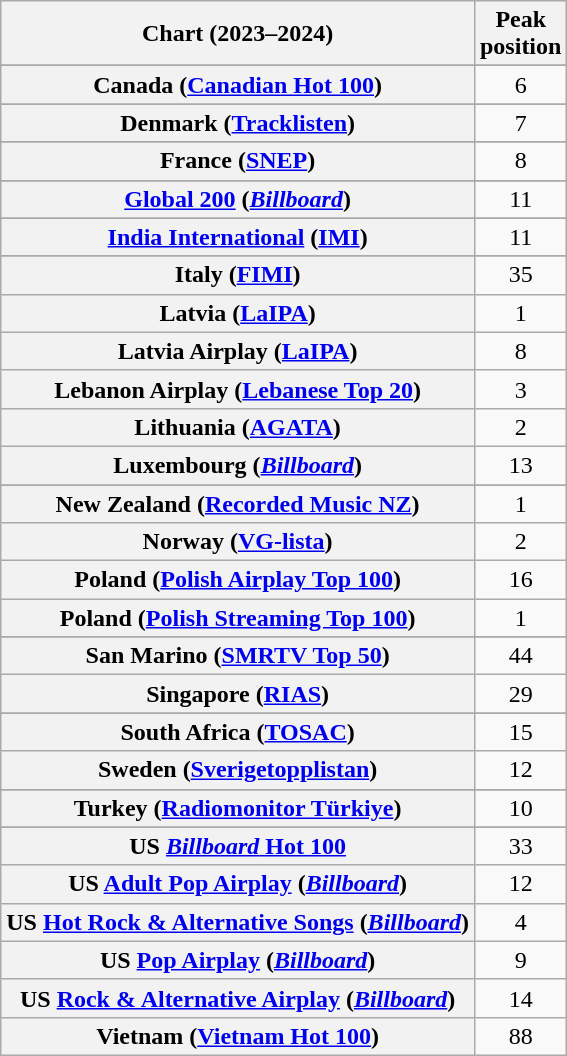<table class="wikitable sortable plainrowheaders" style="text-align:center">
<tr>
<th scope="col">Chart (2023–2024)</th>
<th scope="col">Peak<br>position</th>
</tr>
<tr>
</tr>
<tr>
</tr>
<tr>
</tr>
<tr>
</tr>
<tr>
<th scope="row">Canada (<a href='#'>Canadian Hot 100</a>)</th>
<td>6</td>
</tr>
<tr>
</tr>
<tr>
</tr>
<tr>
<th scope="row">Denmark (<a href='#'>Tracklisten</a>)</th>
<td>7</td>
</tr>
<tr>
</tr>
<tr>
<th scope="row">France (<a href='#'>SNEP</a>)</th>
<td>8</td>
</tr>
<tr>
</tr>
<tr>
<th scope="row"><a href='#'>Global 200</a> (<em><a href='#'>Billboard</a></em>)</th>
<td>11</td>
</tr>
<tr>
</tr>
<tr>
</tr>
<tr>
<th scope="row"><a href='#'>India International</a> (<a href='#'>IMI</a>)</th>
<td>11</td>
</tr>
<tr>
</tr>
<tr>
<th scope="row">Italy (<a href='#'>FIMI</a>)</th>
<td>35</td>
</tr>
<tr>
<th scope="row">Latvia (<a href='#'>LaIPA</a>)</th>
<td>1</td>
</tr>
<tr>
<th scope="row">Latvia Airplay (<a href='#'>LaIPA</a>)</th>
<td>8</td>
</tr>
<tr>
<th scope="row">Lebanon Airplay (<a href='#'>Lebanese Top 20</a>)</th>
<td>3</td>
</tr>
<tr>
<th scope="row">Lithuania (<a href='#'>AGATA</a>)</th>
<td>2</td>
</tr>
<tr>
<th scope="row">Luxembourg (<em><a href='#'>Billboard</a></em>)</th>
<td>13</td>
</tr>
<tr>
</tr>
<tr>
</tr>
<tr>
<th scope="row">New Zealand (<a href='#'>Recorded Music NZ</a>)</th>
<td>1</td>
</tr>
<tr>
<th scope="row">Norway (<a href='#'>VG-lista</a>)</th>
<td>2</td>
</tr>
<tr>
<th scope="row">Poland (<a href='#'>Polish Airplay Top 100</a>)</th>
<td>16</td>
</tr>
<tr>
<th scope="row">Poland (<a href='#'>Polish Streaming Top 100</a>)</th>
<td>1</td>
</tr>
<tr>
</tr>
<tr>
<th scope="row">San Marino (<a href='#'>SMRTV Top 50</a>)</th>
<td>44</td>
</tr>
<tr>
<th scope="row">Singapore (<a href='#'>RIAS</a>)</th>
<td>29</td>
</tr>
<tr>
</tr>
<tr>
<th scope="row">South Africa (<a href='#'>TOSAC</a>)</th>
<td>15</td>
</tr>
<tr>
<th scope="row">Sweden (<a href='#'>Sverigetopplistan</a>)</th>
<td>12</td>
</tr>
<tr>
</tr>
<tr>
<th scope="row">Turkey (<a href='#'>Radiomonitor Türkiye</a>)</th>
<td>10</td>
</tr>
<tr>
</tr>
<tr>
<th scope="row">US <a href='#'><em>Billboard</em> Hot 100</a></th>
<td>33</td>
</tr>
<tr>
<th scope="row">US <a href='#'>Adult Pop Airplay</a> (<em><a href='#'>Billboard</a></em>)</th>
<td>12</td>
</tr>
<tr>
<th scope="row">US <a href='#'>Hot Rock & Alternative Songs</a> (<em><a href='#'>Billboard</a></em>)</th>
<td>4</td>
</tr>
<tr>
<th scope="row">US <a href='#'>Pop Airplay</a> (<em><a href='#'>Billboard</a></em>)</th>
<td>9</td>
</tr>
<tr>
<th scope="row">US <a href='#'>Rock & Alternative Airplay</a> (<em><a href='#'>Billboard</a></em>)</th>
<td>14</td>
</tr>
<tr>
<th scope="row">Vietnam (<a href='#'>Vietnam Hot 100</a>)</th>
<td>88</td>
</tr>
</table>
